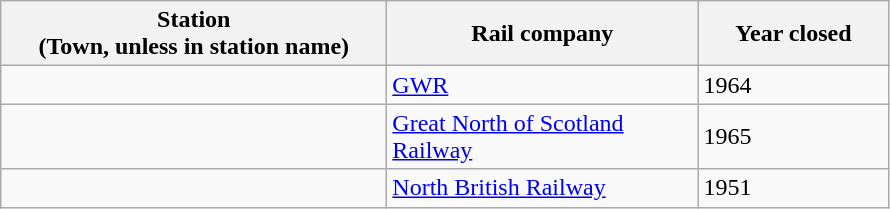<table class="wikitable sortable">
<tr>
<th style="width:250px">Station<br>(Town, unless in station name)</th>
<th style="width:200px">Rail company</th>
<th style="width:120px">Year closed</th>
</tr>
<tr>
<td></td>
<td><a href='#'>GWR</a></td>
<td>1964</td>
</tr>
<tr>
<td></td>
<td><a href='#'>Great North of Scotland Railway</a></td>
<td>1965</td>
</tr>
<tr>
<td></td>
<td><a href='#'>North British Railway</a></td>
<td>1951</td>
</tr>
</table>
